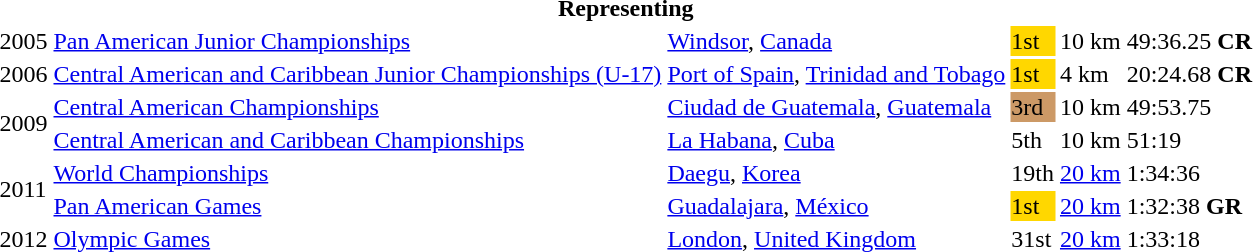<table>
<tr>
<th colspan="6">Representing </th>
</tr>
<tr>
<td>2005</td>
<td><a href='#'>Pan American Junior Championships</a></td>
<td><a href='#'>Windsor</a>, <a href='#'>Canada</a></td>
<td bgcolor=gold>1st</td>
<td>10 km</td>
<td>49:36.25 <strong>CR</strong></td>
</tr>
<tr>
<td>2006</td>
<td><a href='#'>Central American and Caribbean Junior Championships (U-17)</a></td>
<td><a href='#'>Port of Spain</a>, <a href='#'>Trinidad and Tobago</a></td>
<td bgcolor=gold>1st</td>
<td>4 km</td>
<td>20:24.68 <strong>CR</strong></td>
</tr>
<tr>
<td rowspan = "2">2009</td>
<td><a href='#'>Central American Championships</a></td>
<td><a href='#'>Ciudad de Guatemala</a>, <a href='#'>Guatemala</a></td>
<td bgcolor=cc9966>3rd</td>
<td>10 km</td>
<td>49:53.75</td>
</tr>
<tr>
<td><a href='#'>Central American and Caribbean Championships</a></td>
<td><a href='#'>La Habana</a>, <a href='#'>Cuba</a></td>
<td>5th</td>
<td>10 km</td>
<td>51:19</td>
</tr>
<tr>
<td rowspan = "2">2011</td>
<td><a href='#'>World Championships</a></td>
<td><a href='#'>Daegu</a>, <a href='#'>Korea</a></td>
<td>19th</td>
<td><a href='#'>20 km</a></td>
<td>1:34:36</td>
</tr>
<tr>
<td><a href='#'>Pan American Games</a></td>
<td><a href='#'>Guadalajara</a>, <a href='#'>México</a></td>
<td bgcolor=gold>1st</td>
<td><a href='#'>20 km</a></td>
<td>1:32:38 <strong>GR</strong></td>
</tr>
<tr>
<td>2012</td>
<td><a href='#'>Olympic Games</a></td>
<td><a href='#'>London</a>, <a href='#'>United Kingdom</a></td>
<td>31st</td>
<td><a href='#'>20 km</a></td>
<td>1:33:18</td>
</tr>
</table>
